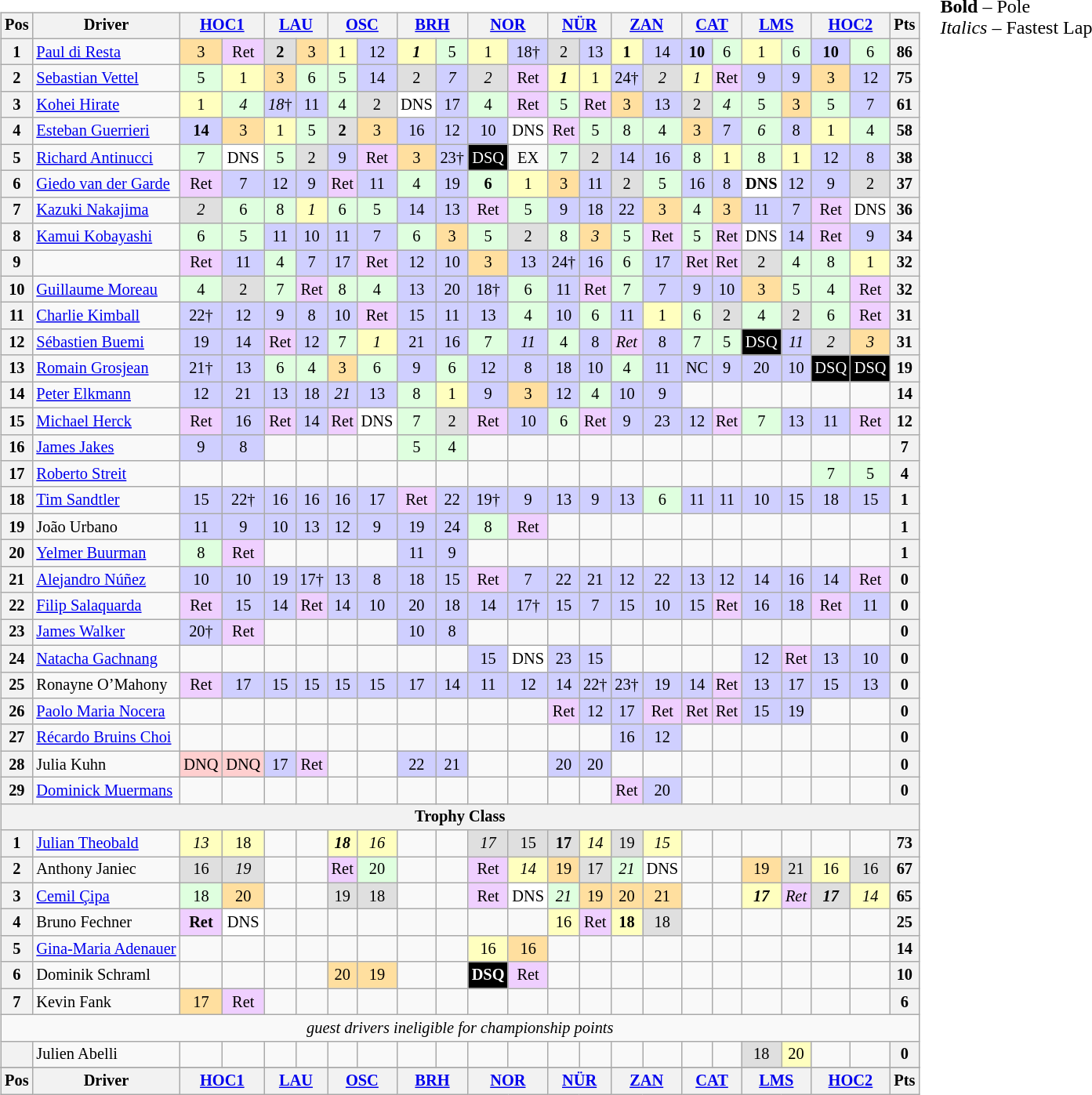<table>
<tr>
<td><br><table class="wikitable" style="font-size: 85%; text-align:center">
<tr valign="top">
<th valign="middle">Pos</th>
<th valign="middle">Driver</th>
<th colspan=2><a href='#'>HOC1</a><br></th>
<th colspan=2><a href='#'>LAU</a><br></th>
<th colspan=2><a href='#'>OSC</a><br></th>
<th colspan=2><a href='#'>BRH</a><br></th>
<th colspan=2><a href='#'>NOR</a><br></th>
<th colspan=2><a href='#'>NÜR</a><br></th>
<th colspan=2><a href='#'>ZAN</a><br></th>
<th colspan=2><a href='#'>CAT</a><br></th>
<th colspan=2><a href='#'>LMS</a><br></th>
<th colspan=2><a href='#'>HOC2</a><br></th>
<th>Pts</th>
</tr>
<tr>
<th>1</th>
<td align="left"> <a href='#'>Paul di Resta</a></td>
<td style="background:#FFDF9F;">3</td>
<td style="background:#EFCFFF;">Ret</td>
<td style="background:#DFDFDF;"><strong>2</strong></td>
<td style="background:#FFDF9F;">3</td>
<td style="background:#FFFFBF;">1</td>
<td style="background:#CFCFFF;">12</td>
<td style="background:#FFFFBF;"><strong><em>1</em></strong></td>
<td style="background:#DFFFDF;">5</td>
<td style="background:#FFFFBF;">1</td>
<td style="background:#CFCFFF;">18†</td>
<td style="background:#DFDFDF;">2</td>
<td style="background:#CFCFFF;">13</td>
<td style="background:#FFFFBF;"><strong>1</strong></td>
<td style="background:#CFCFFF;">14</td>
<td style="background:#CFCFFF;"><strong>10</strong></td>
<td style="background:#DFFFDF;">6</td>
<td style="background:#FFFFBF;">1</td>
<td style="background:#DFFFDF;">6</td>
<td style="background:#CFCFFF;"><strong>10</strong></td>
<td style="background:#DFFFDF;">6</td>
<th>86</th>
</tr>
<tr>
<th>2</th>
<td align="left"> <a href='#'>Sebastian Vettel</a></td>
<td style="background:#DFFFDF;">5</td>
<td style="background:#FFFFBF;">1</td>
<td style="background:#FFDF9F;">3</td>
<td style="background:#DFFFDF;">6</td>
<td style="background:#DFFFDF;">5</td>
<td style="background:#CFCFFF;">14</td>
<td style="background:#DFDFDF;">2</td>
<td style="background:#CFCFFF;"><em>7</em></td>
<td style="background:#DFDFDF;"><em>2</em></td>
<td style="background:#EFCFFF;">Ret</td>
<td style="background:#FFFFBF;"><strong><em>1</em></strong></td>
<td style="background:#FFFFBF;">1</td>
<td style="background:#CFCFFF;">24†</td>
<td style="background:#DFDFDF;"><em>2</em></td>
<td style="background:#FFFFBF;"><em>1</em></td>
<td style="background:#EFCFFF;">Ret</td>
<td style="background:#CFCFFF;">9</td>
<td style="background:#CFCFFF;">9</td>
<td style="background:#FFDF9F;">3</td>
<td style="background:#CFCFFF;">12</td>
<th>75</th>
</tr>
<tr>
<th>3</th>
<td align="left"> <a href='#'>Kohei Hirate</a></td>
<td style="background:#FFFFBF;">1</td>
<td style="background:#DFFFDF;"><em>4</em></td>
<td style="background:#CFCFFF;"><em>18</em>†</td>
<td style="background:#CFCFFF;">11</td>
<td style="background:#DFFFDF;">4</td>
<td style="background:#DFDFDF;">2</td>
<td style="background:#ffffff;">DNS</td>
<td style="background:#CFCFFF;">17</td>
<td style="background:#DFFFDF;">4</td>
<td style="background:#EFCFFF;">Ret</td>
<td style="background:#DFFFDF;">5</td>
<td style="background:#EFCFFF;">Ret</td>
<td style="background:#FFDF9F;">3</td>
<td style="background:#CFCFFF;">13</td>
<td style="background:#DFDFDF;">2</td>
<td style="background:#DFFFDF;"><em>4</em></td>
<td style="background:#DFFFDF;">5</td>
<td style="background:#FFDF9F;">3</td>
<td style="background:#DFFFDF;">5</td>
<td style="background:#CFCFFF;">7</td>
<th>61</th>
</tr>
<tr>
<th>4</th>
<td align="left"> <a href='#'>Esteban Guerrieri</a></td>
<td style="background:#CFCFFF;"><strong>14</strong></td>
<td style="background:#FFDF9F;">3</td>
<td style="background:#FFFFBF;">1</td>
<td style="background:#DFFFDF;">5</td>
<td style="background:#DFDFDF;"><strong>2</strong></td>
<td style="background:#FFDF9F;">3</td>
<td style="background:#CFCFFF;">16</td>
<td style="background:#CFCFFF;">12</td>
<td style="background:#CFCFFF;">10</td>
<td style="background:#ffffff;">DNS</td>
<td style="background:#EFCFFF;">Ret</td>
<td style="background:#DFFFDF;">5</td>
<td style="background:#DFFFDF;">8</td>
<td style="background:#DFFFDF;">4</td>
<td style="background:#FFDF9F;">3</td>
<td style="background:#CFCFFF;">7</td>
<td style="background:#DFFFDF;"><em>6</em></td>
<td style="background:#CFCFFF;">8</td>
<td style="background:#FFFFBF;">1</td>
<td style="background:#DFFFDF;">4</td>
<th>58</th>
</tr>
<tr>
<th>5</th>
<td align="left"> <a href='#'>Richard Antinucci</a></td>
<td style="background:#DFFFDF;">7</td>
<td style="background:#ffffff;">DNS</td>
<td style="background:#DFFFDF;">5</td>
<td style="background:#DFDFDF;">2</td>
<td style="background:#CFCFFF;">9</td>
<td style="background:#EFCFFF;">Ret</td>
<td style="background:#FFDF9F;">3</td>
<td style="background:#CFCFFF;">23†</td>
<td style="background:#000000; color:white">DSQ</td>
<td>EX</td>
<td style="background:#DFFFDF;">7</td>
<td style="background:#DFDFDF;">2</td>
<td style="background:#CFCFFF;">14</td>
<td style="background:#CFCFFF;">16</td>
<td style="background:#DFFFDF;">8</td>
<td style="background:#FFFFBF;">1</td>
<td style="background:#DFFFDF;">8</td>
<td style="background:#FFFFBF;">1</td>
<td style="background:#CFCFFF;">12</td>
<td style="background:#CFCFFF;">8</td>
<th>38</th>
</tr>
<tr>
<th>6</th>
<td align="left"> <a href='#'>Giedo van der Garde</a></td>
<td style="background:#EFCFFF;">Ret</td>
<td style="background:#CFCFFF;">7</td>
<td style="background:#CFCFFF;">12</td>
<td style="background:#CFCFFF;">9</td>
<td style="background:#EFCFFF;">Ret</td>
<td style="background:#CFCFFF;">11</td>
<td style="background:#DFFFDF;">4</td>
<td style="background:#CFCFFF;">19</td>
<td style="background:#DFFFDF;"><strong>6</strong></td>
<td style="background:#FFFFBF;">1</td>
<td style="background:#FFDF9F;">3</td>
<td style="background:#CFCFFF;">11</td>
<td style="background:#DFDFDF;">2</td>
<td style="background:#DFFFDF;">5</td>
<td style="background:#CFCFFF;">16</td>
<td style="background:#CFCFFF;">8</td>
<td style="background:#ffffff;"><strong>DNS</strong></td>
<td style="background:#CFCFFF;">12</td>
<td style="background:#CFCFFF;">9</td>
<td style="background:#DFDFDF;">2</td>
<th>37</th>
</tr>
<tr>
<th>7</th>
<td align="left"> <a href='#'>Kazuki Nakajima</a></td>
<td style="background:#DFDFDF;"><em>2</em></td>
<td style="background:#DFFFDF;">6</td>
<td style="background:#DFFFDF;">8</td>
<td style="background:#FFFFBF;"><em>1</em></td>
<td style="background:#DFFFDF;">6</td>
<td style="background:#DFFFDF;">5</td>
<td style="background:#CFCFFF;">14</td>
<td style="background:#CFCFFF;">13</td>
<td style="background:#EFCFFF;">Ret</td>
<td style="background:#DFFFDF;">5</td>
<td style="background:#CFCFFF;">9</td>
<td style="background:#CFCFFF;">18</td>
<td style="background:#CFCFFF;">22</td>
<td style="background:#FFDF9F;">3</td>
<td style="background:#DFFFDF;">4</td>
<td style="background:#FFDF9F;">3</td>
<td style="background:#CFCFFF;">11</td>
<td style="background:#CFCFFF;">7</td>
<td style="background:#EFCFFF;">Ret</td>
<td style="background:#ffffff;">DNS</td>
<th>36</th>
</tr>
<tr>
<th>8</th>
<td align="left"> <a href='#'>Kamui Kobayashi</a></td>
<td style="background:#DFFFDF;">6</td>
<td style="background:#DFFFDF;">5</td>
<td style="background:#CFCFFF;">11</td>
<td style="background:#CFCFFF;">10</td>
<td style="background:#CFCFFF;">11</td>
<td style="background:#CFCFFF;">7</td>
<td style="background:#DFFFDF;">6</td>
<td style="background:#FFDF9F;">3</td>
<td style="background:#DFFFDF;">5</td>
<td style="background:#DFDFDF;">2</td>
<td style="background:#DFFFDF;">8</td>
<td style="background:#FFDF9F;"><em>3</em></td>
<td style="background:#DFFFDF;">5</td>
<td style="background:#EFCFFF;">Ret</td>
<td style="background:#DFFFDF;">5</td>
<td style="background:#EFCFFF;">Ret</td>
<td style="background:#ffffff;">DNS</td>
<td style="background:#CFCFFF;">14</td>
<td style="background:#EFCFFF;">Ret</td>
<td style="background:#CFCFFF;">9</td>
<th>34</th>
</tr>
<tr>
<th>9</th>
<td align="left"></td>
<td style="background:#EFCFFF;">Ret</td>
<td style="background:#CFCFFF;">11</td>
<td style="background:#DFFFDF;">4</td>
<td style="background:#CFCFFF;">7</td>
<td style="background:#CFCFFF;">17</td>
<td style="background:#EFCFFF;">Ret</td>
<td style="background:#CFCFFF;">12</td>
<td style="background:#CFCFFF;">10</td>
<td style="background:#FFDF9F;">3</td>
<td style="background:#CFCFFF;">13</td>
<td style="background:#CFCFFF;">24†</td>
<td style="background:#CFCFFF;">16</td>
<td style="background:#DFFFDF;">6</td>
<td style="background:#CFCFFF;">17</td>
<td style="background:#EFCFFF;">Ret</td>
<td style="background:#EFCFFF;">Ret</td>
<td style="background:#DFDFDF;">2</td>
<td style="background:#DFFFDF;">4</td>
<td style="background:#DFFFDF;">8</td>
<td style="background:#FFFFBF;">1</td>
<th>32</th>
</tr>
<tr>
<th>10</th>
<td align="left"> <a href='#'>Guillaume Moreau</a></td>
<td style="background:#DFFFDF;">4</td>
<td style="background:#DFDFDF;">2</td>
<td style="background:#DFFFDF;">7</td>
<td style="background:#EFCFFF;">Ret</td>
<td style="background:#DFFFDF;">8</td>
<td style="background:#DFFFDF;">4</td>
<td style="background:#CFCFFF;">13</td>
<td style="background:#CFCFFF;">20</td>
<td style="background:#CFCFFF;">18†</td>
<td style="background:#DFFFDF;">6</td>
<td style="background:#CFCFFF;">11</td>
<td style="background:#EFCFFF;">Ret</td>
<td style="background:#DFFFDF;">7</td>
<td style="background:#CFCFFF;">7</td>
<td style="background:#CFCFFF;">9</td>
<td style="background:#CFCFFF;">10</td>
<td style="background:#FFDF9F;">3</td>
<td style="background:#DFFFDF;">5</td>
<td style="background:#DFFFDF;">4</td>
<td style="background:#EFCFFF;">Ret</td>
<th>32</th>
</tr>
<tr>
<th>11</th>
<td align="left"> <a href='#'>Charlie Kimball</a></td>
<td style="background:#CFCFFF;">22†</td>
<td style="background:#CFCFFF;">12</td>
<td style="background:#CFCFFF;">9</td>
<td style="background:#CFCFFF;">8</td>
<td style="background:#CFCFFF;">10</td>
<td style="background:#EFCFFF;">Ret</td>
<td style="background:#CFCFFF;">15</td>
<td style="background:#CFCFFF;">11</td>
<td style="background:#CFCFFF;">13</td>
<td style="background:#DFFFDF;">4</td>
<td style="background:#CFCFFF;">10</td>
<td style="background:#DFFFDF;">6</td>
<td style="background:#CFCFFF;">11</td>
<td style="background:#FFFFBF;">1</td>
<td style="background:#DFFFDF;">6</td>
<td style="background:#DFDFDF;">2</td>
<td style="background:#DFFFDF;">4</td>
<td style="background:#DFDFDF;">2</td>
<td style="background:#DFFFDF;">6</td>
<td style="background:#EFCFFF;">Ret</td>
<th>31</th>
</tr>
<tr>
<th>12</th>
<td align="left"> <a href='#'>Sébastien Buemi</a></td>
<td style="background:#CFCFFF;">19</td>
<td style="background:#CFCFFF;">14</td>
<td style="background:#EFCFFF;">Ret</td>
<td style="background:#CFCFFF;">12</td>
<td style="background:#DFFFDF;">7</td>
<td style="background:#FFFFBF;"><em>1</em></td>
<td style="background:#CFCFFF;">21</td>
<td style="background:#CFCFFF;">16</td>
<td style="background:#DFFFDF;">7</td>
<td style="background:#CFCFFF;"><em>11</em></td>
<td style="background:#DFFFDF;">4</td>
<td style="background:#CFCFFF;">8</td>
<td style="background:#EFCFFF;"><em>Ret</em></td>
<td style="background:#CFCFFF;">8</td>
<td style="background:#DFFFDF;">7</td>
<td style="background:#DFFFDF;">5</td>
<td style="background:#000000; color:white">DSQ</td>
<td style="background:#CFCFFF;"><em>11</em></td>
<td style="background:#DFDFDF;"><em>2</em></td>
<td style="background:#FFDF9F;"><em>3</em></td>
<th>31</th>
</tr>
<tr>
<th>13</th>
<td align="left"> <a href='#'>Romain Grosjean</a></td>
<td style="background:#CFCFFF;">21†</td>
<td style="background:#CFCFFF;">13</td>
<td style="background:#DFFFDF;">6</td>
<td style="background:#DFFFDF;">4</td>
<td style="background:#FFDF9F;">3</td>
<td style="background:#DFFFDF;">6</td>
<td style="background:#CFCFFF;">9</td>
<td style="background:#DFFFDF;">6</td>
<td style="background:#CFCFFF;">12</td>
<td style="background:#CFCFFF;">8</td>
<td style="background:#CFCFFF;">18</td>
<td style="background:#CFCFFF;">10</td>
<td style="background:#DFFFDF;">4</td>
<td style="background:#CFCFFF;">11</td>
<td style="background:#CFCFFF;">NC</td>
<td style="background:#CFCFFF;">9</td>
<td style="background:#CFCFFF;">20</td>
<td style="background:#CFCFFF;">10</td>
<td style="background:#000000; color:white">DSQ</td>
<td style="background:#000000; color:white">DSQ</td>
<th>19</th>
</tr>
<tr>
<th>14</th>
<td align="left"> <a href='#'>Peter Elkmann</a></td>
<td style="background:#CFCFFF;">12</td>
<td style="background:#CFCFFF;">21</td>
<td style="background:#CFCFFF;">13</td>
<td style="background:#CFCFFF;">18</td>
<td style="background:#CFCFFF;"><em>21</em></td>
<td style="background:#CFCFFF;">13</td>
<td style="background:#DFFFDF;">8</td>
<td style="background:#FFFFBF;">1</td>
<td style="background:#CFCFFF;">9</td>
<td style="background:#FFDF9F;">3</td>
<td style="background:#CFCFFF;">12</td>
<td style="background:#DFFFDF;">4</td>
<td style="background:#CFCFFF;">10</td>
<td style="background:#CFCFFF;">9</td>
<td></td>
<td></td>
<td></td>
<td></td>
<td></td>
<td></td>
<th>14</th>
</tr>
<tr>
<th>15</th>
<td align="left"> <a href='#'>Michael Herck</a></td>
<td style="background:#EFCFFF;">Ret</td>
<td style="background:#CFCFFF;">16</td>
<td style="background:#EFCFFF;">Ret</td>
<td style="background:#CFCFFF;">14</td>
<td style="background:#EFCFFF;">Ret</td>
<td style="background:#FFFFFF;">DNS</td>
<td style="background:#DFFFDF;">7</td>
<td style="background:#DFDFDF;">2</td>
<td style="background:#EFCFFF;">Ret</td>
<td style="background:#CFCFFF;">10</td>
<td style="background:#DFFFDF;">6</td>
<td style="background:#EFCFFF;">Ret</td>
<td style="background:#CFCFFF;">9</td>
<td style="background:#CFCFFF;">23</td>
<td style="background:#CFCFFF;">12</td>
<td style="background:#EFCFFF;">Ret</td>
<td style="background:#DFFFDF;">7</td>
<td style="background:#CFCFFF;">13</td>
<td style="background:#CFCFFF;">11</td>
<td style="background:#EFCFFF;">Ret</td>
<th>12</th>
</tr>
<tr>
<th>16</th>
<td align="left"> <a href='#'>James Jakes</a></td>
<td style="background:#CFCFFF;">9</td>
<td style="background:#CFCFFF;">8</td>
<td></td>
<td></td>
<td></td>
<td></td>
<td style="background:#DFFFDF;">5</td>
<td style="background:#DFFFDF;">4</td>
<td></td>
<td></td>
<td></td>
<td></td>
<td></td>
<td></td>
<td></td>
<td></td>
<td></td>
<td></td>
<td></td>
<td></td>
<th>7</th>
</tr>
<tr>
<th>17</th>
<td align="left"> <a href='#'>Roberto Streit</a></td>
<td></td>
<td></td>
<td></td>
<td></td>
<td></td>
<td></td>
<td></td>
<td></td>
<td></td>
<td></td>
<td></td>
<td></td>
<td></td>
<td></td>
<td></td>
<td></td>
<td></td>
<td></td>
<td style="background:#DFFFDF;">7</td>
<td style="background:#DFFFDF;">5</td>
<th>4</th>
</tr>
<tr>
<th>18</th>
<td align="left"> <a href='#'>Tim Sandtler</a></td>
<td style="background:#CFCFFF;">15</td>
<td style="background:#CFCFFF;">22†</td>
<td style="background:#CFCFFF;">16</td>
<td style="background:#CFCFFF;">16</td>
<td style="background:#CFCFFF;">16</td>
<td style="background:#CFCFFF;">17</td>
<td style="background:#EFCFFF;">Ret</td>
<td style="background:#CFCFFF;">22</td>
<td style="background:#CFCFFF;">19†</td>
<td style="background:#CFCFFF;">9</td>
<td style="background:#CFCFFF;">13</td>
<td style="background:#CFCFFF;">9</td>
<td style="background:#CFCFFF;">13</td>
<td style="background:#DFFFDF;">6</td>
<td style="background:#CFCFFF;">11</td>
<td style="background:#CFCFFF;">11</td>
<td style="background:#CFCFFF;">10</td>
<td style="background:#CFCFFF;">15</td>
<td style="background:#CFCFFF;">18</td>
<td style="background:#CFCFFF;">15</td>
<th>1</th>
</tr>
<tr>
<th>19</th>
<td align="left"> João Urbano</td>
<td style="background:#CFCFFF;">11</td>
<td style="background:#CFCFFF;">9</td>
<td style="background:#CFCFFF;">10</td>
<td style="background:#CFCFFF;">13</td>
<td style="background:#CFCFFF;">12</td>
<td style="background:#CFCFFF;">9</td>
<td style="background:#CFCFFF;">19</td>
<td style="background:#CFCFFF;">24</td>
<td style="background:#DFFFDF;">8</td>
<td style="background:#EFCFFF;">Ret</td>
<td></td>
<td></td>
<td></td>
<td></td>
<td></td>
<td></td>
<td></td>
<td></td>
<td></td>
<td></td>
<th>1</th>
</tr>
<tr>
<th>20</th>
<td align="left"> <a href='#'>Yelmer Buurman</a></td>
<td style="background:#DFFFDF;">8</td>
<td style="background:#EFCFFF;">Ret</td>
<td></td>
<td></td>
<td></td>
<td></td>
<td style="background:#CFCFFF;">11</td>
<td style="background:#CFCFFF;">9</td>
<td></td>
<td></td>
<td></td>
<td></td>
<td></td>
<td></td>
<td></td>
<td></td>
<td></td>
<td></td>
<td></td>
<td></td>
<th>1</th>
</tr>
<tr>
<th>21</th>
<td align="left"> <a href='#'>Alejandro Núñez</a></td>
<td style="background:#CFCFFF;">10</td>
<td style="background:#CFCFFF;">10</td>
<td style="background:#CFCFFF;">19</td>
<td style="background:#CFCFFF;">17†</td>
<td style="background:#CFCFFF;">13</td>
<td style="background:#CFCFFF;">8</td>
<td style="background:#CFCFFF;">18</td>
<td style="background:#CFCFFF;">15</td>
<td style="background:#EFCFFF;">Ret</td>
<td style="background:#CFCFFF;">7</td>
<td style="background:#CFCFFF;">22</td>
<td style="background:#CFCFFF;">21</td>
<td style="background:#CFCFFF;">12</td>
<td style="background:#CFCFFF;">22</td>
<td style="background:#CFCFFF;">13</td>
<td style="background:#CFCFFF;">12</td>
<td style="background:#CFCFFF;">14</td>
<td style="background:#CFCFFF;">16</td>
<td style="background:#CFCFFF;">14</td>
<td style="background:#EFCFFF;">Ret</td>
<th>0</th>
</tr>
<tr>
<th>22</th>
<td align="left"> <a href='#'>Filip Salaquarda</a></td>
<td style="background:#EFCFFF;">Ret</td>
<td style="background:#CFCFFF;">15</td>
<td style="background:#CFCFFF;">14</td>
<td style="background:#EFCFFF;">Ret</td>
<td style="background:#CFCFFF;">14</td>
<td style="background:#CFCFFF;">10</td>
<td style="background:#CFCFFF;">20</td>
<td style="background:#CFCFFF;">18</td>
<td style="background:#CFCFFF;">14</td>
<td style="background:#CFCFFF;">17†</td>
<td style="background:#CFCFFF;">15</td>
<td style="background:#CFCFFF;">7</td>
<td style="background:#CFCFFF;">15</td>
<td style="background:#CFCFFF;">10</td>
<td style="background:#CFCFFF;">15</td>
<td style="background:#EFCFFF;">Ret</td>
<td style="background:#CFCFFF;">16</td>
<td style="background:#CFCFFF;">18</td>
<td style="background:#EFCFFF;">Ret</td>
<td style="background:#CFCFFF;">11</td>
<th>0</th>
</tr>
<tr>
<th>23</th>
<td align="left"> <a href='#'>James Walker</a></td>
<td style="background:#CFCFFF;">20†</td>
<td style="background:#EFCFFF;">Ret</td>
<td></td>
<td></td>
<td></td>
<td></td>
<td style="background:#CFCFFF;">10</td>
<td style="background:#CFCFFF;">8</td>
<td></td>
<td></td>
<td></td>
<td></td>
<td></td>
<td></td>
<td></td>
<td></td>
<td></td>
<td></td>
<td></td>
<td></td>
<th>0</th>
</tr>
<tr>
<th>24</th>
<td align="left"> <a href='#'>Natacha Gachnang</a></td>
<td></td>
<td></td>
<td></td>
<td></td>
<td></td>
<td></td>
<td></td>
<td></td>
<td style="background:#CFCFFF;">15</td>
<td style="background:#ffffff;">DNS</td>
<td style="background:#CFCFFF;">23</td>
<td style="background:#CFCFFF;">15</td>
<td></td>
<td></td>
<td></td>
<td></td>
<td style="background:#CFCFFF;">12</td>
<td style="background:#EFCFFF;">Ret</td>
<td style="background:#CFCFFF;">13</td>
<td style="background:#CFCFFF;">10</td>
<th>0</th>
</tr>
<tr>
<th>25</th>
<td align="left"> Ronayne O’Mahony</td>
<td style="background:#EFCFFF;">Ret</td>
<td style="background:#CFCFFF;">17</td>
<td style="background:#CFCFFF;">15</td>
<td style="background:#CFCFFF;">15</td>
<td style="background:#CFCFFF;">15</td>
<td style="background:#CFCFFF;">15</td>
<td style="background:#CFCFFF;">17</td>
<td style="background:#CFCFFF;">14</td>
<td style="background:#CFCFFF;">11</td>
<td style="background:#CFCFFF;">12</td>
<td style="background:#CFCFFF;">14</td>
<td style="background:#CFCFFF;">22†</td>
<td style="background:#CFCFFF;">23†</td>
<td style="background:#CFCFFF;">19</td>
<td style="background:#CFCFFF;">14</td>
<td style="background:#EFCFFF;">Ret</td>
<td style="background:#CFCFFF;">13</td>
<td style="background:#CFCFFF;">17</td>
<td style="background:#CFCFFF;">15</td>
<td style="background:#CFCFFF;">13</td>
<th>0</th>
</tr>
<tr>
<th>26</th>
<td align="left"> <a href='#'>Paolo Maria Nocera</a></td>
<td></td>
<td></td>
<td></td>
<td></td>
<td></td>
<td></td>
<td></td>
<td></td>
<td></td>
<td></td>
<td style="background:#EFCFFF;">Ret</td>
<td style="background:#CFCFFF;">12</td>
<td style="background:#CFCFFF;">17</td>
<td style="background:#EFCFFF;">Ret</td>
<td style="background:#EFCFFF;">Ret</td>
<td style="background:#EFCFFF;">Ret</td>
<td style="background:#CFCFFF;">15</td>
<td style="background:#CFCFFF;">19</td>
<td></td>
<td></td>
<th>0</th>
</tr>
<tr>
<th>27</th>
<td align="left"> <a href='#'>Récardo Bruins Choi</a></td>
<td></td>
<td></td>
<td></td>
<td></td>
<td></td>
<td></td>
<td></td>
<td></td>
<td></td>
<td></td>
<td></td>
<td></td>
<td style="background:#CFCFFF;">16</td>
<td style="background:#CFCFFF;">12</td>
<td></td>
<td></td>
<td></td>
<td></td>
<td></td>
<td></td>
<th>0</th>
</tr>
<tr>
<th>28</th>
<td align="left"> Julia Kuhn</td>
<td style="background:#FFCFCF;">DNQ</td>
<td style="background:#FFCFCF;">DNQ</td>
<td style="background:#CFCFFF;">17</td>
<td style="background:#EFCFFF;">Ret</td>
<td></td>
<td></td>
<td style="background:#CFCFFF;">22</td>
<td style="background:#CFCFFF;">21</td>
<td></td>
<td></td>
<td style="background:#CFCFFF;">20</td>
<td style="background:#CFCFFF;">20</td>
<td></td>
<td></td>
<td></td>
<td></td>
<td></td>
<td></td>
<td></td>
<td></td>
<th>0</th>
</tr>
<tr>
<th>29</th>
<td align="left"> <a href='#'>Dominick Muermans</a></td>
<td></td>
<td></td>
<td></td>
<td></td>
<td></td>
<td></td>
<td></td>
<td></td>
<td></td>
<td></td>
<td></td>
<td></td>
<td style="background:#EFCFFF;">Ret</td>
<td style="background:#CFCFFF;">20</td>
<td></td>
<td></td>
<td></td>
<td></td>
<td></td>
<td></td>
<th>0</th>
</tr>
<tr>
<th colspan=23>Trophy Class</th>
</tr>
<tr>
<th>1</th>
<td align="left"> <a href='#'>Julian Theobald</a></td>
<td style="background:#FFFFBF;"><em>13</em></td>
<td style="background:#FFFFBF;">18</td>
<td></td>
<td></td>
<td style="background:#FFFFBF;"><strong><em>18</em></strong></td>
<td style="background:#FFFFBF;"><em>16</em></td>
<td></td>
<td></td>
<td style="background:#DFDFDF;"><em>17</em></td>
<td style="background:#DFDFDF;">15</td>
<td style="background:#DFDFDF;"><strong>17</strong></td>
<td style="background:#FFFFBF;"><em>14</em></td>
<td style="background:#DFDFDF;">19</td>
<td style="background:#FFFFBF;"><em>15</em></td>
<td></td>
<td></td>
<td></td>
<td></td>
<td></td>
<td></td>
<th>73</th>
</tr>
<tr>
<th>2</th>
<td align="left"> Anthony Janiec</td>
<td style="background:#DFDFDF;">16</td>
<td style="background:#DFDFDF;"><em>19</em></td>
<td></td>
<td></td>
<td style="background:#efcfff;">Ret</td>
<td style="background:#DFFFDF;">20</td>
<td></td>
<td></td>
<td style="background:#efcfff;">Ret</td>
<td style="background:#FFFFBF;"><em>14</em></td>
<td style="background:#FFDF9F;">19</td>
<td style="background:#DFDFDF;">17</td>
<td style="background:#DFFFDF;"><em>21</em></td>
<td style="background:#ffffff;">DNS</td>
<td></td>
<td></td>
<td style="background:#FFDF9F;">19</td>
<td style="background:#DFDFDF;">21</td>
<td style="background:#FFFFBF;">16</td>
<td style="background:#DFDFDF;">16</td>
<th>67</th>
</tr>
<tr>
<th>3</th>
<td align="left"> <a href='#'>Cemil Çipa</a></td>
<td style="background:#DFFFDF;">18</td>
<td style="background:#FFDF9F;">20</td>
<td></td>
<td></td>
<td style="background:#DFDFDF;">19</td>
<td style="background:#DFDFDF;">18</td>
<td></td>
<td></td>
<td style="background:#efcfff;">Ret</td>
<td style="background:#ffffff;">DNS</td>
<td style="background:#DFFFDF;"><em>21</em></td>
<td style="background:#FFDF9F;">19</td>
<td style="background:#FFDF9F;">20</td>
<td style="background:#FFDF9F;">21</td>
<td></td>
<td></td>
<td style="background:#FFFFBF;"><strong><em>17</em></strong></td>
<td style="background:#efcfff;"><em>Ret</em></td>
<td style="background:#DFDFDF;"><strong><em>17</em></strong></td>
<td style="background:#FFFFBF;"><em>14</em></td>
<th>65</th>
</tr>
<tr>
<th>4</th>
<td align="left"> Bruno Fechner</td>
<td style="background:#efcfff;"><strong>Ret</strong></td>
<td style="background:#ffffff;">DNS</td>
<td></td>
<td></td>
<td></td>
<td></td>
<td></td>
<td></td>
<td></td>
<td></td>
<td style="background:#FFFFBF;">16</td>
<td style="background:#efcfff;">Ret</td>
<td style="background:#FFFFBF;"><strong>18</strong></td>
<td style="background:#DFDFDF;">18</td>
<td></td>
<td></td>
<td></td>
<td></td>
<td></td>
<td></td>
<th>25</th>
</tr>
<tr>
<th>5</th>
<td align="left"> <a href='#'>Gina-Maria Adenauer</a></td>
<td></td>
<td></td>
<td></td>
<td></td>
<td></td>
<td></td>
<td></td>
<td></td>
<td style="background:#FFFFBF;">16</td>
<td style="background:#FFDF9F;">16</td>
<td></td>
<td></td>
<td></td>
<td></td>
<td></td>
<td></td>
<td></td>
<td></td>
<td></td>
<td></td>
<th>14</th>
</tr>
<tr>
<th>6</th>
<td align="left"> Dominik Schraml</td>
<td></td>
<td></td>
<td></td>
<td></td>
<td style="background:#FFDF9F;">20</td>
<td style="background:#FFDF9F;">19</td>
<td></td>
<td></td>
<td style="background:#000000; color:white"><strong>DSQ</strong></td>
<td style="background:#efcfff;">Ret</td>
<td></td>
<td></td>
<td></td>
<td></td>
<td></td>
<td></td>
<td></td>
<td></td>
<td></td>
<td></td>
<th>10</th>
</tr>
<tr>
<th>7</th>
<td align="left"> Kevin Fank</td>
<td style="background:#FFDF9F;">17</td>
<td style="background:#efcfff;">Ret</td>
<td></td>
<td></td>
<td></td>
<td></td>
<td></td>
<td></td>
<td></td>
<td></td>
<td></td>
<td></td>
<td></td>
<td></td>
<td></td>
<td></td>
<td></td>
<td></td>
<td></td>
<td></td>
<th>6</th>
</tr>
<tr>
<td colspan=23 align=center><em>guest drivers ineligible for championship points</em></td>
</tr>
<tr>
<th></th>
<td align="left"> Julien Abelli</td>
<td></td>
<td></td>
<td></td>
<td></td>
<td></td>
<td></td>
<td></td>
<td></td>
<td></td>
<td></td>
<td></td>
<td></td>
<td></td>
<td></td>
<td></td>
<td></td>
<td style="background:#DFDFDF;">18</td>
<td style="background:#FFFFBF;">20</td>
<td></td>
<td></td>
<th>0</th>
</tr>
<tr>
</tr>
<tr style="background:#f9f9f9" valign="top">
<th valign="middle">Pos</th>
<th valign="middle">Driver</th>
<th colspan=2><a href='#'>HOC1</a><br></th>
<th colspan=2><a href='#'>LAU</a><br></th>
<th colspan=2><a href='#'>OSC</a><br></th>
<th colspan=2><a href='#'>BRH</a><br></th>
<th colspan=2><a href='#'>NOR</a><br></th>
<th colspan=2><a href='#'>NÜR</a><br></th>
<th colspan=2><a href='#'>ZAN</a><br></th>
<th colspan=2><a href='#'>CAT</a><br></th>
<th colspan=2><a href='#'>LMS</a><br></th>
<th colspan=2><a href='#'>HOC2</a><br></th>
<th valign="middle">Pts</th>
</tr>
</table>
</td>
<td valign="top"><br>
<span><strong>Bold</strong> – Pole<br>
<em>Italics</em> – Fastest Lap</span></td>
</tr>
</table>
